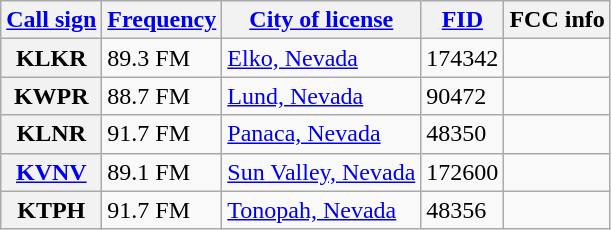<table class="wikitable sortable">
<tr>
<th scope="col"><a href='#'>Call sign</a></th>
<th scope="col" data-sort-type="number"><a href='#'>Frequency</a></th>
<th scope="col"><a href='#'>City of license</a></th>
<th scope="col" data-sort-type="number"><a href='#'>FID</a></th>
<th scope="col" class="unsortable">FCC info</th>
</tr>
<tr>
<th scope="row">KLKR</th>
<td>89.3 FM</td>
<td><a href='#'>Elko, Nevada</a></td>
<td>174342</td>
<td></td>
</tr>
<tr>
<th scope="row">KWPR</th>
<td>88.7 FM</td>
<td><a href='#'>Lund, Nevada</a></td>
<td>90472</td>
<td></td>
</tr>
<tr>
<th scope="row">KLNR</th>
<td>91.7 FM</td>
<td><a href='#'>Panaca, Nevada</a></td>
<td>48350</td>
<td></td>
</tr>
<tr>
<th scope="row"><a href='#'>KVNV</a></th>
<td>89.1 FM</td>
<td><a href='#'>Sun Valley, Nevada</a></td>
<td>172600</td>
<td></td>
</tr>
<tr>
<th scope="row">KTPH</th>
<td>91.7 FM</td>
<td><a href='#'>Tonopah, Nevada</a></td>
<td>48356</td>
<td></td>
</tr>
</table>
